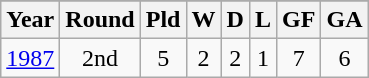<table class="wikitable" style="text-align: center;">
<tr>
</tr>
<tr>
<th>Year</th>
<th>Round</th>
<th>Pld</th>
<th>W</th>
<th>D</th>
<th>L</th>
<th>GF</th>
<th>GA</th>
</tr>
<tr>
<td> <a href='#'>1987</a></td>
<td>2nd</td>
<td>5</td>
<td>2</td>
<td>2</td>
<td>1</td>
<td>7</td>
<td>6</td>
</tr>
</table>
